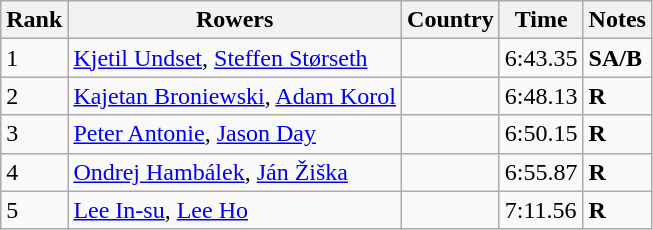<table class="wikitable">
<tr>
<th>Rank</th>
<th>Rowers</th>
<th>Country</th>
<th>Time</th>
<th>Notes</th>
</tr>
<tr>
<td>1</td>
<td><a href='#'>Kjetil Undset</a>, <a href='#'>Steffen Størseth</a></td>
<td></td>
<td>6:43.35</td>
<td><strong>SA/B</strong></td>
</tr>
<tr>
<td>2</td>
<td><a href='#'>Kajetan Broniewski</a>, <a href='#'>Adam Korol</a></td>
<td></td>
<td>6:48.13</td>
<td><strong>R</strong></td>
</tr>
<tr>
<td>3</td>
<td><a href='#'>Peter Antonie</a>, <a href='#'>Jason Day</a></td>
<td></td>
<td>6:50.15</td>
<td><strong>R</strong></td>
</tr>
<tr>
<td>4</td>
<td><a href='#'>Ondrej Hambálek</a>, <a href='#'>Ján Žiška</a></td>
<td></td>
<td>6:55.87</td>
<td><strong>R</strong></td>
</tr>
<tr>
<td>5</td>
<td><a href='#'>Lee In-su</a>, <a href='#'>Lee Ho</a></td>
<td></td>
<td>7:11.56</td>
<td><strong>R</strong></td>
</tr>
</table>
